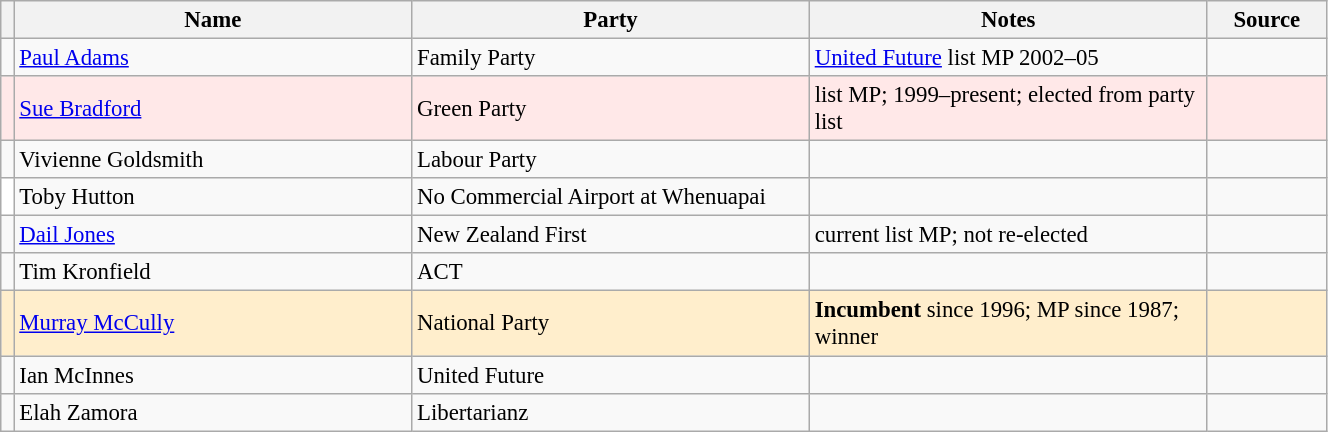<table class="wikitable" width="70%" style="font-size:95%;">
<tr>
<th width=1%></th>
<th width=30%>Name</th>
<th width=30%>Party</th>
<th width=30%>Notes</th>
<th width=9%>Source</th>
</tr>
<tr -->
<td bgcolor=></td>
<td><a href='#'>Paul Adams</a></td>
<td>Family Party</td>
<td><a href='#'>United Future</a> list MP 2002–05</td>
<td></td>
</tr>
<tr ---- bgcolor=#FFE8E8>
<td bgcolor=></td>
<td><a href='#'>Sue Bradford</a></td>
<td>Green Party</td>
<td>list MP; 1999–present; elected from party list</td>
<td></td>
</tr>
<tr -->
<td bgcolor=></td>
<td>Vivienne Goldsmith</td>
<td>Labour Party</td>
<td></td>
<td></td>
</tr>
<tr -->
<td bgcolor=white></td>
<td>Toby Hutton</td>
<td>No Commercial Airport at Whenuapai</td>
<td></td>
<td></td>
</tr>
<tr -->
<td bgcolor=></td>
<td><a href='#'>Dail Jones</a></td>
<td>New Zealand First</td>
<td>current list MP; not re-elected</td>
<td></td>
</tr>
<tr -->
<td bgcolor=></td>
<td>Tim Kronfield</td>
<td>ACT</td>
<td></td>
<td></td>
</tr>
<tr ---- bgcolor=#FFEECC>
<td bgcolor=></td>
<td><a href='#'>Murray McCully</a></td>
<td>National Party</td>
<td><strong>Incumbent</strong> since 1996; MP since 1987; winner</td>
<td></td>
</tr>
<tr -->
<td bgcolor=></td>
<td>Ian McInnes</td>
<td>United Future</td>
<td></td>
<td></td>
</tr>
<tr -->
<td bgcolor=></td>
<td>Elah Zamora</td>
<td>Libertarianz</td>
<td></td>
<td></td>
</tr>
</table>
